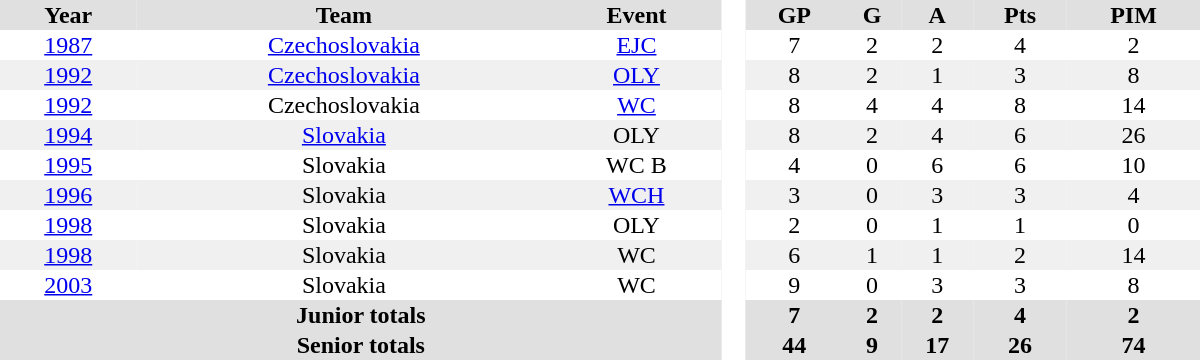<table border="0" cellpadding="1" cellspacing="0" style="text-align:center; width:50em">
<tr ALIGN="center" bgcolor="#e0e0e0">
<th>Year</th>
<th>Team</th>
<th>Event</th>
<th rowspan="99" bgcolor="#ffffff"> </th>
<th>GP</th>
<th>G</th>
<th>A</th>
<th>Pts</th>
<th>PIM</th>
</tr>
<tr>
<td><a href='#'>1987</a></td>
<td><a href='#'>Czechoslovakia</a></td>
<td><a href='#'>EJC</a></td>
<td>7</td>
<td>2</td>
<td>2</td>
<td>4</td>
<td>2</td>
</tr>
<tr bgcolor="#f0f0f0">
<td><a href='#'>1992</a></td>
<td><a href='#'>Czechoslovakia</a></td>
<td><a href='#'>OLY</a></td>
<td>8</td>
<td>2</td>
<td>1</td>
<td>3</td>
<td>8</td>
</tr>
<tr>
<td><a href='#'>1992</a></td>
<td>Czechoslovakia</td>
<td><a href='#'>WC</a></td>
<td>8</td>
<td>4</td>
<td>4</td>
<td>8</td>
<td>14</td>
</tr>
<tr bgcolor="#f0f0f0">
<td><a href='#'>1994</a></td>
<td><a href='#'>Slovakia</a></td>
<td>OLY</td>
<td>8</td>
<td>2</td>
<td>4</td>
<td>6</td>
<td>26</td>
</tr>
<tr>
<td><a href='#'>1995</a></td>
<td>Slovakia</td>
<td>WC B</td>
<td>4</td>
<td>0</td>
<td>6</td>
<td>6</td>
<td>10</td>
</tr>
<tr bgcolor="#f0f0f0">
<td><a href='#'>1996</a></td>
<td>Slovakia</td>
<td><a href='#'>WCH</a></td>
<td>3</td>
<td>0</td>
<td>3</td>
<td>3</td>
<td>4</td>
</tr>
<tr>
<td><a href='#'>1998</a></td>
<td>Slovakia</td>
<td>OLY</td>
<td>2</td>
<td>0</td>
<td>1</td>
<td>1</td>
<td>0</td>
</tr>
<tr bgcolor="#f0f0f0">
<td><a href='#'>1998</a></td>
<td>Slovakia</td>
<td>WC</td>
<td>6</td>
<td>1</td>
<td>1</td>
<td>2</td>
<td>14</td>
</tr>
<tr>
<td><a href='#'>2003</a></td>
<td>Slovakia</td>
<td>WC</td>
<td>9</td>
<td>0</td>
<td>3</td>
<td>3</td>
<td>8</td>
</tr>
<tr bgcolor="#e0e0e0">
<th colspan=3>Junior totals</th>
<th>7</th>
<th>2</th>
<th>2</th>
<th>4</th>
<th>2</th>
</tr>
<tr bgcolor="#e0e0e0">
<th colspan=3>Senior totals</th>
<th>44</th>
<th>9</th>
<th>17</th>
<th>26</th>
<th>74</th>
</tr>
</table>
